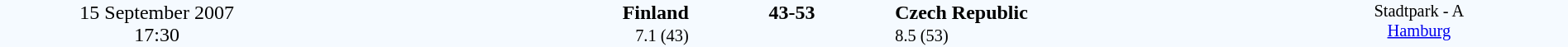<table style="width: 100%; background:#F5FAFF;" cellspacing="0">
<tr>
<td align=center rowspan=3 width=20%>15 September 2007<br>17:30</td>
</tr>
<tr>
<td width=24% align=right><strong>Finland</strong></td>
<td align=center width=13%><strong>43-53</strong></td>
<td width=24%><strong>Czech Republic</strong></td>
<td style=font-size:85% rowspan=3 valign=top align=center>Stadtpark - A <br><a href='#'>Hamburg</a></td>
</tr>
<tr style=font-size:85%>
<td align=right>7.1 (43)</td>
<td align=center></td>
<td>8.5 (53)</td>
</tr>
</table>
